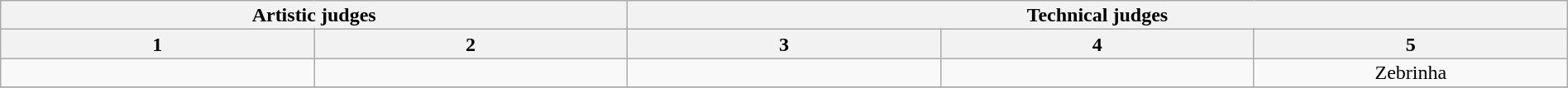<table class="wikitable" style="font-size:100%; line-height:16px; text-align:center" width="100%">
<tr>
<th colspan=2>Artistic judges</th>
<th colspan=3>Technical judges</th>
</tr>
<tr>
<th width="20.0%">1</th>
<th width="20.0%">2</th>
<th width="20.0%">3</th>
<th width="20.0%">4</th>
<th width="20.0%">5</th>
</tr>
<tr>
<td></td>
<td></td>
<td></td>
<td></td>
<td>Zebrinha</td>
</tr>
<tr>
</tr>
</table>
